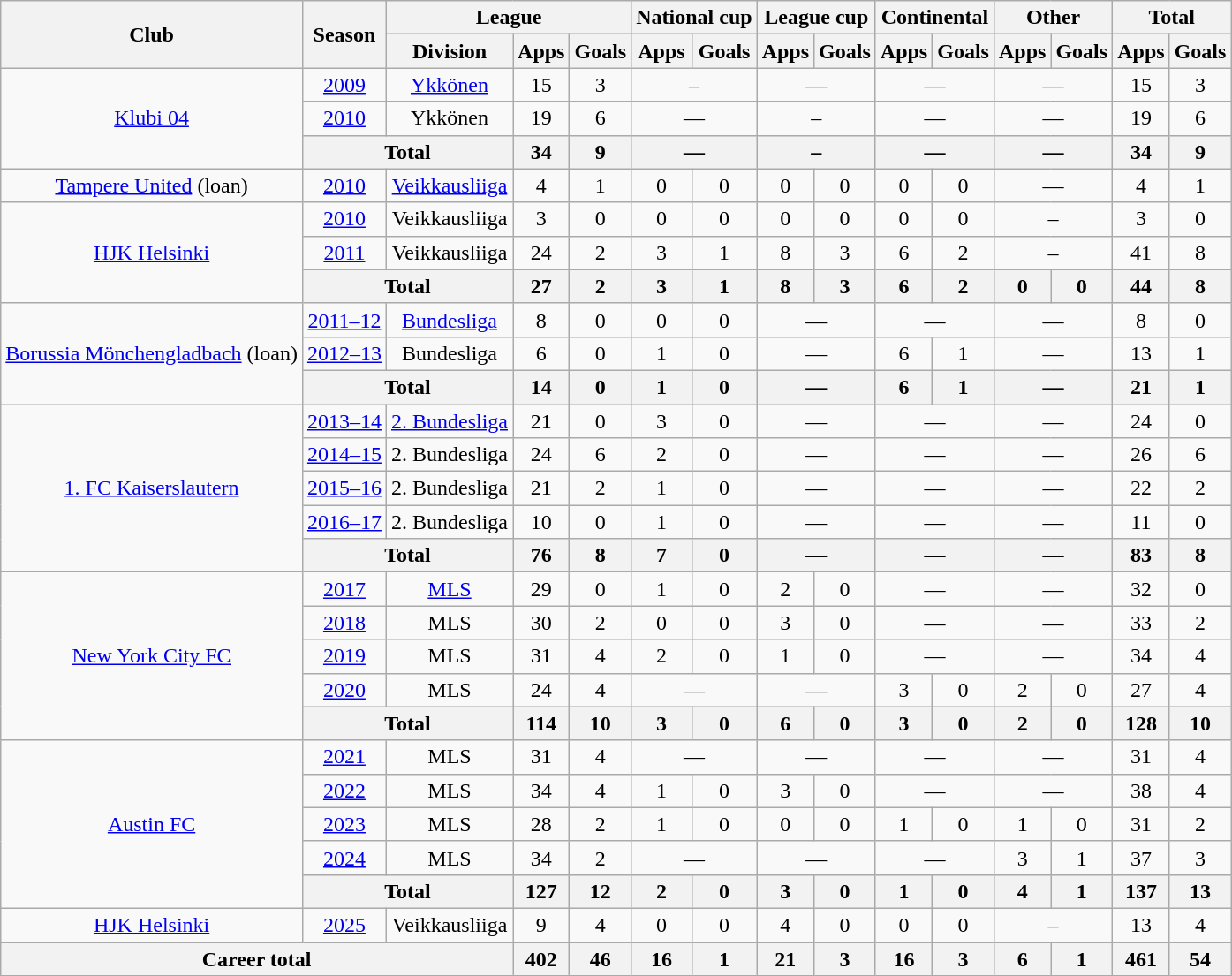<table class="wikitable" style="text-align:center">
<tr>
<th rowspan="2">Club</th>
<th rowspan="2">Season</th>
<th colspan="3">League</th>
<th colspan="2">National cup</th>
<th colspan="2">League cup</th>
<th colspan="2">Continental</th>
<th colspan="2">Other</th>
<th colspan="2">Total</th>
</tr>
<tr>
<th>Division</th>
<th>Apps</th>
<th>Goals</th>
<th>Apps</th>
<th>Goals</th>
<th>Apps</th>
<th>Goals</th>
<th>Apps</th>
<th>Goals</th>
<th>Apps</th>
<th>Goals</th>
<th>Apps</th>
<th>Goals</th>
</tr>
<tr>
<td rowspan="3"><a href='#'>Klubi 04</a></td>
<td><a href='#'>2009</a></td>
<td><a href='#'>Ykkönen</a></td>
<td>15</td>
<td>3</td>
<td colspan=2>–</td>
<td colspan="2">—</td>
<td colspan="2">—</td>
<td colspan="2">—</td>
<td>15</td>
<td>3</td>
</tr>
<tr>
<td><a href='#'>2010</a></td>
<td>Ykkönen</td>
<td>19</td>
<td>6</td>
<td colspan="2">—</td>
<td colspan=2>–</td>
<td colspan="2">—</td>
<td colspan="2">—</td>
<td>19</td>
<td>6</td>
</tr>
<tr>
<th colspan="2">Total</th>
<th>34</th>
<th>9</th>
<th colspan="2">—</th>
<th colspan=2>–</th>
<th colspan="2">—</th>
<th colspan="2">—</th>
<th>34</th>
<th>9</th>
</tr>
<tr>
<td><a href='#'>Tampere United</a> (loan)</td>
<td><a href='#'>2010</a></td>
<td><a href='#'>Veikkausliiga</a></td>
<td>4</td>
<td>1</td>
<td>0</td>
<td>0</td>
<td>0</td>
<td>0</td>
<td>0</td>
<td>0</td>
<td colspan="2">—</td>
<td>4</td>
<td>1</td>
</tr>
<tr>
<td rowspan="3"><a href='#'>HJK Helsinki</a></td>
<td><a href='#'>2010</a></td>
<td>Veikkausliiga</td>
<td>3</td>
<td>0</td>
<td>0</td>
<td>0</td>
<td>0</td>
<td>0</td>
<td>0</td>
<td>0</td>
<td colspan=2>–</td>
<td>3</td>
<td>0</td>
</tr>
<tr>
<td><a href='#'>2011</a></td>
<td>Veikkausliiga</td>
<td>24</td>
<td>2</td>
<td>3</td>
<td>1</td>
<td>8</td>
<td>3</td>
<td>6</td>
<td>2</td>
<td colspan=2>–</td>
<td>41</td>
<td>8</td>
</tr>
<tr>
<th colspan="2">Total</th>
<th>27</th>
<th>2</th>
<th>3</th>
<th>1</th>
<th>8</th>
<th>3</th>
<th>6</th>
<th>2</th>
<th>0</th>
<th>0</th>
<th>44</th>
<th>8</th>
</tr>
<tr>
<td rowspan="3"><a href='#'>Borussia Mönchengladbach</a> (loan)</td>
<td><a href='#'>2011–12</a></td>
<td><a href='#'>Bundesliga</a></td>
<td>8</td>
<td>0</td>
<td>0</td>
<td>0</td>
<td colspan="2">—</td>
<td colspan="2">—</td>
<td colspan="2">—</td>
<td>8</td>
<td>0</td>
</tr>
<tr>
<td><a href='#'>2012–13</a></td>
<td>Bundesliga</td>
<td>6</td>
<td>0</td>
<td>1</td>
<td>0</td>
<td colspan="2">—</td>
<td>6</td>
<td>1</td>
<td colspan="2">—</td>
<td>13</td>
<td>1</td>
</tr>
<tr>
<th colspan="2">Total</th>
<th>14</th>
<th>0</th>
<th>1</th>
<th>0</th>
<th colspan="2">—</th>
<th>6</th>
<th>1</th>
<th colspan="2">—</th>
<th>21</th>
<th>1</th>
</tr>
<tr>
<td rowspan="5"><a href='#'>1. FC Kaiserslautern</a></td>
<td><a href='#'>2013–14</a></td>
<td><a href='#'>2. Bundesliga</a></td>
<td>21</td>
<td>0</td>
<td>3</td>
<td>0</td>
<td colspan="2">—</td>
<td colspan="2">—</td>
<td colspan="2">—</td>
<td>24</td>
<td>0</td>
</tr>
<tr>
<td><a href='#'>2014–15</a></td>
<td>2. Bundesliga</td>
<td>24</td>
<td>6</td>
<td>2</td>
<td>0</td>
<td colspan="2">—</td>
<td colspan="2">—</td>
<td colspan="2">—</td>
<td>26</td>
<td>6</td>
</tr>
<tr>
<td><a href='#'>2015–16</a></td>
<td>2. Bundesliga</td>
<td>21</td>
<td>2</td>
<td>1</td>
<td>0</td>
<td colspan="2">—</td>
<td colspan="2">—</td>
<td colspan="2">—</td>
<td>22</td>
<td>2</td>
</tr>
<tr>
<td><a href='#'>2016–17</a></td>
<td>2. Bundesliga</td>
<td>10</td>
<td>0</td>
<td>1</td>
<td>0</td>
<td colspan="2">—</td>
<td colspan="2">—</td>
<td colspan="2">—</td>
<td>11</td>
<td>0</td>
</tr>
<tr>
<th colspan="2">Total</th>
<th>76</th>
<th>8</th>
<th>7</th>
<th>0</th>
<th colspan="2">—</th>
<th colspan="2">—</th>
<th colspan="2">—</th>
<th>83</th>
<th>8</th>
</tr>
<tr>
<td rowspan="5"><a href='#'>New York City FC</a></td>
<td><a href='#'>2017</a></td>
<td><a href='#'>MLS</a></td>
<td>29</td>
<td>0</td>
<td>1</td>
<td>0</td>
<td>2</td>
<td>0</td>
<td colspan="2">—</td>
<td colspan="2">—</td>
<td>32</td>
<td>0</td>
</tr>
<tr>
<td><a href='#'>2018</a></td>
<td>MLS</td>
<td>30</td>
<td>2</td>
<td>0</td>
<td>0</td>
<td>3</td>
<td>0</td>
<td colspan="2">—</td>
<td colspan="2">—</td>
<td>33</td>
<td>2</td>
</tr>
<tr>
<td><a href='#'>2019</a></td>
<td>MLS</td>
<td>31</td>
<td>4</td>
<td>2</td>
<td>0</td>
<td>1</td>
<td>0</td>
<td colspan="2">—</td>
<td colspan="2">—</td>
<td>34</td>
<td>4</td>
</tr>
<tr>
<td><a href='#'>2020</a></td>
<td>MLS</td>
<td>24</td>
<td>4</td>
<td colspan="2">—</td>
<td colspan="2">—</td>
<td>3</td>
<td>0</td>
<td>2</td>
<td>0</td>
<td>27</td>
<td>4</td>
</tr>
<tr>
<th colspan="2">Total</th>
<th>114</th>
<th>10</th>
<th>3</th>
<th>0</th>
<th>6</th>
<th>0</th>
<th>3</th>
<th>0</th>
<th>2</th>
<th>0</th>
<th>128</th>
<th>10</th>
</tr>
<tr>
<td rowspan="5"><a href='#'>Austin FC</a></td>
<td><a href='#'>2021</a></td>
<td>MLS</td>
<td>31</td>
<td>4</td>
<td colspan="2">—</td>
<td colspan="2">—</td>
<td colspan="2">—</td>
<td colspan="2">—</td>
<td>31</td>
<td>4</td>
</tr>
<tr>
<td><a href='#'>2022</a></td>
<td>MLS</td>
<td>34</td>
<td>4</td>
<td>1</td>
<td>0</td>
<td>3</td>
<td>0</td>
<td colspan="2">—</td>
<td colspan="2">—</td>
<td>38</td>
<td>4</td>
</tr>
<tr>
<td><a href='#'>2023</a></td>
<td>MLS</td>
<td>28</td>
<td>2</td>
<td>1</td>
<td>0</td>
<td>0</td>
<td>0</td>
<td>1</td>
<td>0</td>
<td>1</td>
<td>0</td>
<td>31</td>
<td>2</td>
</tr>
<tr>
<td><a href='#'>2024</a></td>
<td>MLS</td>
<td>34</td>
<td>2</td>
<td colspan="2">—</td>
<td colspan="2">—</td>
<td colspan="2">—</td>
<td>3</td>
<td>1</td>
<td>37</td>
<td>3</td>
</tr>
<tr>
<th colspan="2">Total</th>
<th>127</th>
<th>12</th>
<th>2</th>
<th>0</th>
<th>3</th>
<th>0</th>
<th>1</th>
<th>0</th>
<th>4</th>
<th>1</th>
<th>137</th>
<th>13</th>
</tr>
<tr>
<td><a href='#'>HJK Helsinki</a></td>
<td><a href='#'>2025</a></td>
<td>Veikkausliiga</td>
<td>9</td>
<td>4</td>
<td>0</td>
<td>0</td>
<td>4</td>
<td>0</td>
<td>0</td>
<td>0</td>
<td colspan=2>–</td>
<td>13</td>
<td>4</td>
</tr>
<tr>
<th colspan="3">Career total</th>
<th>402</th>
<th>46</th>
<th>16</th>
<th>1</th>
<th>21</th>
<th>3</th>
<th>16</th>
<th>3</th>
<th>6</th>
<th>1</th>
<th>461</th>
<th>54</th>
</tr>
</table>
